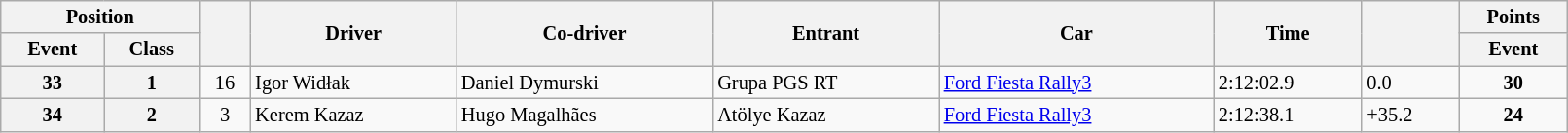<table class="wikitable" width="85%" style="font-size: 85%;">
<tr>
<th colspan="2">Position</th>
<th rowspan="2"></th>
<th rowspan="2">Driver</th>
<th rowspan="2">Co-driver</th>
<th rowspan="2">Entrant</th>
<th rowspan="2">Car</th>
<th rowspan="2">Time</th>
<th rowspan="2"></th>
<th>Points</th>
</tr>
<tr>
<th>Event</th>
<th>Class</th>
<th>Event</th>
</tr>
<tr>
<th>33</th>
<th>1</th>
<td align="center">16</td>
<td>Igor Widłak</td>
<td>Daniel Dymurski</td>
<td>Grupa PGS RT</td>
<td><a href='#'>Ford Fiesta Rally3</a></td>
<td>2:12:02.9</td>
<td>0.0</td>
<td align="center"><strong>30</strong></td>
</tr>
<tr>
<th>34</th>
<th>2</th>
<td align="center">3</td>
<td>Kerem Kazaz</td>
<td>Hugo Magalhães</td>
<td>Atölye Kazaz</td>
<td><a href='#'>Ford Fiesta Rally3</a></td>
<td>2:12:38.1</td>
<td>+35.2</td>
<td align="center"><strong>24</strong></td>
</tr>
</table>
